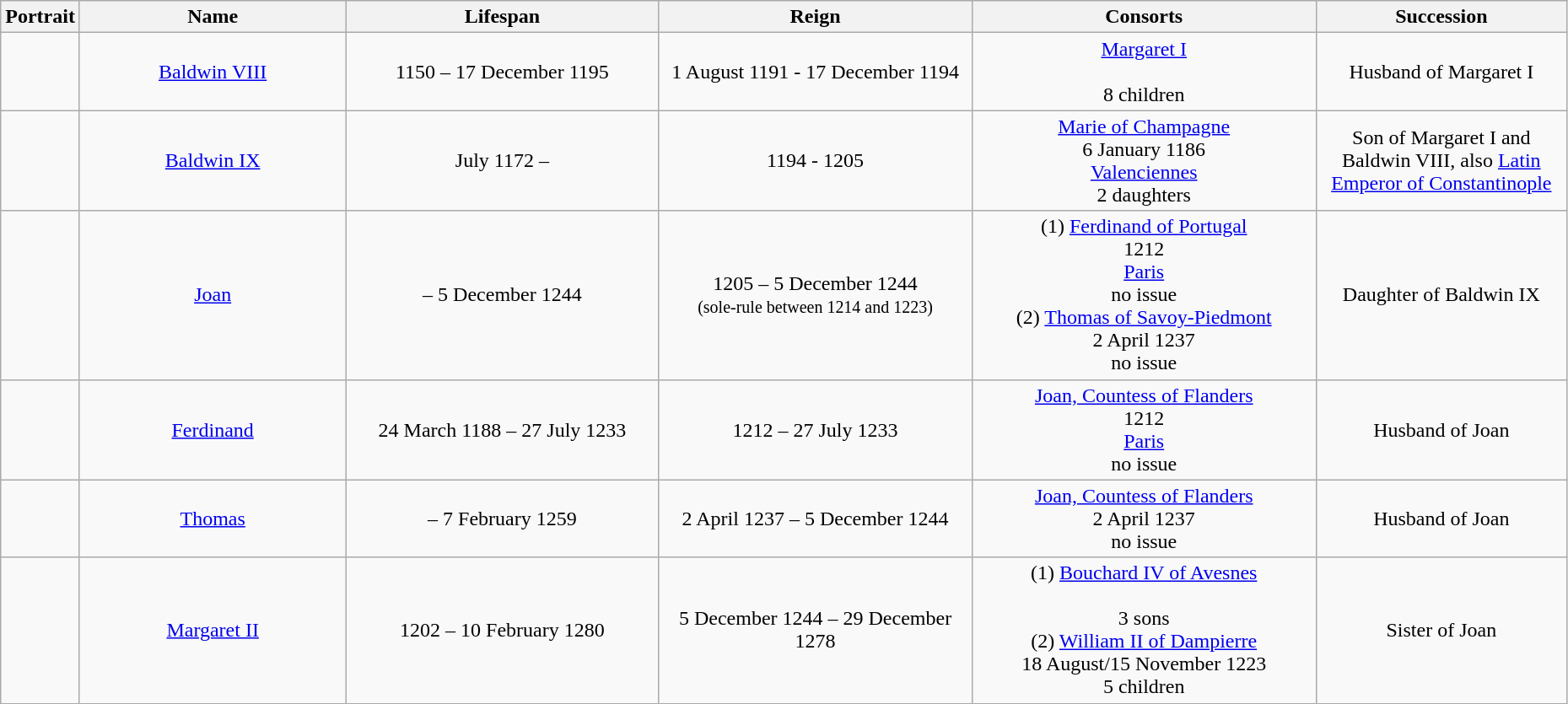<table width=98% class="wikitable" style="text-align:center;">
<tr>
<th width="5%">Portrait</th>
<th width="17%">Name</th>
<th width="20%">Lifespan</th>
<th width="20%">Reign</th>
<th width="22%">Consorts</th>
<th width="28%">Succession</th>
</tr>
<tr>
<td></td>
<td><a href='#'>Baldwin VIII</a></td>
<td>1150 – 17 December 1195</td>
<td>1 August 1191 - 17 December 1194</td>
<td><a href='#'>Margaret I</a><br><br>8 children</td>
<td>Husband of Margaret I</td>
</tr>
<tr>
<td></td>
<td><a href='#'>Baldwin IX</a></td>
<td>July 1172 – </td>
<td>1194 - 1205</td>
<td><a href='#'>Marie of Champagne</a><br>6 January 1186<br><a href='#'>Valenciennes</a><br>2 daughters</td>
<td>Son of Margaret I and Baldwin VIII, also <a href='#'>Latin Emperor of Constantinople</a></td>
</tr>
<tr>
<td></td>
<td><a href='#'>Joan</a></td>
<td> – 5 December 1244</td>
<td>1205 – 5 December 1244<br><small>(sole-rule between 1214 and 1223)</small></td>
<td>(1) <a href='#'>Ferdinand of Portugal</a><br>1212<br><a href='#'>Paris</a><br>no issue<br>(2) <a href='#'>Thomas of Savoy-Piedmont</a><br>2 April 1237<br>no issue</td>
<td>Daughter of Baldwin IX</td>
</tr>
<tr>
<td></td>
<td><a href='#'>Ferdinand</a></td>
<td>24 March 1188 – 27 July 1233</td>
<td>1212 – 27 July 1233</td>
<td><a href='#'>Joan, Countess of Flanders</a><br>1212<br><a href='#'>Paris</a><br>no issue</td>
<td>Husband of Joan</td>
</tr>
<tr>
<td></td>
<td><a href='#'>Thomas</a></td>
<td> – 7 February 1259</td>
<td>2 April 1237 – 5 December 1244</td>
<td><a href='#'>Joan, Countess of Flanders</a><br>2 April 1237<br>no issue</td>
<td>Husband of Joan</td>
</tr>
<tr>
<td></td>
<td><a href='#'>Margaret II</a></td>
<td>1202 – 10 February 1280</td>
<td>5 December 1244 – 29 December 1278</td>
<td>(1) <a href='#'>Bouchard IV of Avesnes</a><br><br>3 sons<br>(2) <a href='#'>William II of Dampierre</a><br>18 August/15 November 1223<br>5 children</td>
<td>Sister of Joan</td>
</tr>
</table>
